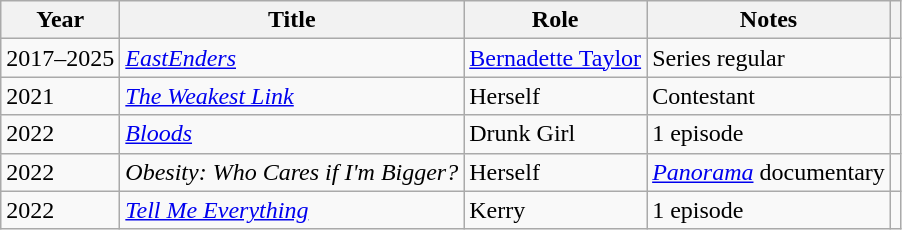<table class="wikitable">
<tr>
<th>Year</th>
<th>Title</th>
<th>Role</th>
<th>Notes</th>
<th></th>
</tr>
<tr>
<td>2017–2025</td>
<td><em><a href='#'>EastEnders</a></em></td>
<td><a href='#'>Bernadette Taylor</a></td>
<td>Series regular</td>
<td align="center"></td>
</tr>
<tr>
<td>2021</td>
<td><em><a href='#'>The Weakest Link</a></em></td>
<td>Herself</td>
<td>Contestant</td>
<td align="center"></td>
</tr>
<tr>
<td>2022</td>
<td><em><a href='#'>Bloods</a></em></td>
<td>Drunk Girl</td>
<td>1 episode</td>
<td align="center"></td>
</tr>
<tr>
<td>2022</td>
<td><em>Obesity: Who Cares if I'm Bigger?</em></td>
<td>Herself</td>
<td><em><a href='#'>Panorama</a></em> documentary</td>
<td align="center"></td>
</tr>
<tr>
<td>2022</td>
<td><em><a href='#'>Tell Me Everything</a></em></td>
<td>Kerry</td>
<td>1 episode</td>
<td align="center"></td>
</tr>
</table>
